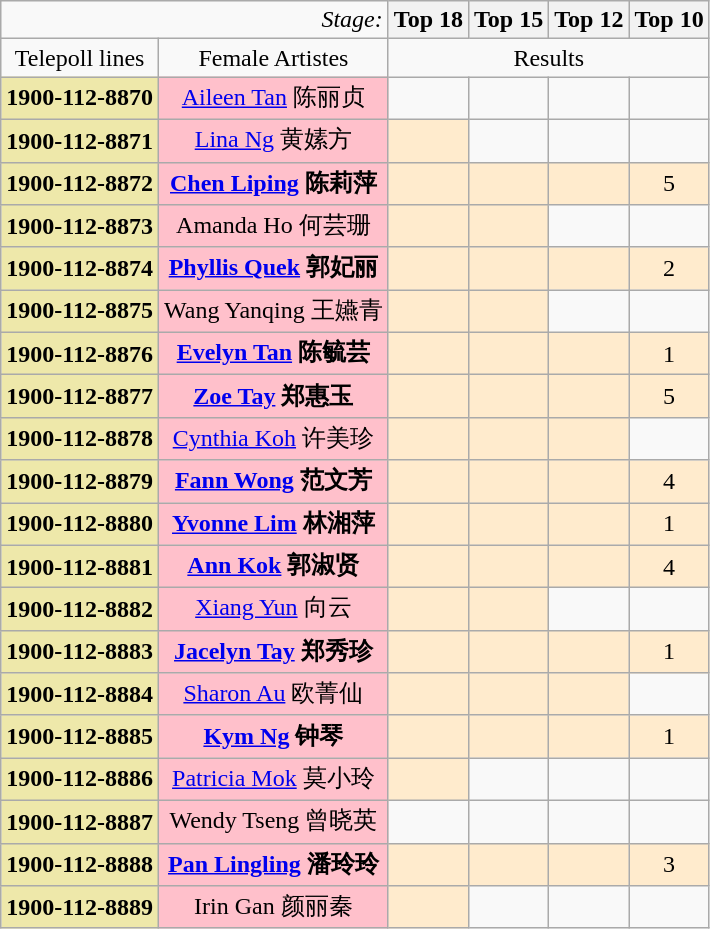<table class="wikitable">
<tr>
<td colspan=2 align="right"><em>Stage:</em></td>
<th align="center">Top 18</th>
<th align="center">Top 15</th>
<th align="center">Top 12</th>
<th align="center">Top 10</th>
</tr>
<tr>
<td colspan=1 align="center">Telepoll lines</td>
<td colspan=1 align="center">Female Artistes</td>
<td colspan="4" align="center">Results</td>
</tr>
<tr>
<td bgcolor="palegoldenrod" align="center"><strong>1900-112-8870</strong></td>
<td bgcolor="pink" align="center"><a href='#'>Aileen Tan</a> 陈丽贞</td>
<td></td>
<td></td>
<td></td>
<td></td>
</tr>
<tr>
<td bgcolor="palegoldenrod" align="center"><strong>1900-112-8871</strong></td>
<td bgcolor="pink" align="center"><a href='#'>Lina Ng</a> 黄嫊方</td>
<td bgcolor="#FFEBCD"></td>
<td></td>
<td></td>
<td></td>
</tr>
<tr>
<td bgcolor="palegoldenrod" align="center"><strong>1900-112-8872</strong></td>
<td bgcolor="pink" align="center"><strong><a href='#'>Chen Liping</a> 陈莉萍</strong></td>
<td bgcolor="#FFEBCD"></td>
<td bgcolor="#FFEBCD"></td>
<td bgcolor="#FFEBCD"></td>
<td bgcolor="#FFEBCD" align="center">5</td>
</tr>
<tr>
<td bgcolor="palegoldenrod" align="center"><strong>1900-112-8873</strong></td>
<td bgcolor="pink" align="center">Amanda Ho 何芸珊</td>
<td bgcolor="#FFEBCD"></td>
<td bgcolor="#FFEBCD"></td>
<td></td>
<td></td>
</tr>
<tr>
<td bgcolor="palegoldenrod" align="center"><strong>1900-112-8874</strong></td>
<td bgcolor="pink" align="center"><strong><a href='#'>Phyllis Quek</a> 郭妃丽</strong></td>
<td bgcolor="#FFEBCD"></td>
<td bgcolor="#FFEBCD"></td>
<td bgcolor="#FFEBCD"></td>
<td bgcolor="#FFEBCD" align="center">2</td>
</tr>
<tr>
<td bgcolor="palegoldenrod" align="center"><strong>1900-112-8875</strong></td>
<td bgcolor="pink" align="center">Wang Yanqing 王嬿青</td>
<td bgcolor="#FFEBCD"></td>
<td bgcolor="#FFEBCD"></td>
<td></td>
<td></td>
</tr>
<tr>
<td bgcolor="palegoldenrod" align="center"><strong>1900-112-8876</strong></td>
<td bgcolor="pink" align="center"><strong><a href='#'>Evelyn Tan</a> 陈毓芸</strong></td>
<td bgcolor="#FFEBCD"></td>
<td bgcolor="#FFEBCD"></td>
<td bgcolor="#FFEBCD"></td>
<td bgcolor="#FFEBCD" align="center">1</td>
</tr>
<tr>
<td bgcolor="palegoldenrod" align="center"><strong>1900-112-8877</strong></td>
<td bgcolor="pink" align="center"><strong><a href='#'>Zoe Tay</a> 郑惠玉</strong></td>
<td bgcolor="#FFEBCD"></td>
<td bgcolor="#FFEBCD"></td>
<td bgcolor="#FFEBCD"></td>
<td bgcolor="#FFEBCD" align="center">5</td>
</tr>
<tr>
<td bgcolor="palegoldenrod" align="center"><strong>1900-112-8878</strong></td>
<td bgcolor="pink" align="center"><a href='#'>Cynthia Koh</a> 许美珍</td>
<td bgcolor="#FFEBCD"></td>
<td bgcolor="#FFEBCD"></td>
<td bgcolor="#FFEBCD"></td>
<td></td>
</tr>
<tr>
<td bgcolor="palegoldenrod" align="center"><strong>1900-112-8879</strong></td>
<td bgcolor="pink" align="center"><strong><a href='#'>Fann Wong</a> 范文芳</strong></td>
<td bgcolor="#FFEBCD"></td>
<td bgcolor="#FFEBCD"></td>
<td bgcolor="#FFEBCD"></td>
<td bgcolor="#FFEBCD" align="center">4</td>
</tr>
<tr>
<td bgcolor="palegoldenrod" align="center"><strong>1900-112-8880</strong></td>
<td bgcolor="pink" align="center"><strong><a href='#'>Yvonne Lim</a> 林湘萍</strong></td>
<td bgcolor="#FFEBCD"></td>
<td bgcolor="#FFEBCD"></td>
<td bgcolor="#FFEBCD"></td>
<td bgcolor="#FFEBCD" align="center">1</td>
</tr>
<tr>
<td bgcolor="palegoldenrod" align="center"><strong>1900-112-8881</strong></td>
<td bgcolor="pink" align="center"><strong><a href='#'>Ann Kok</a> 郭淑贤</strong></td>
<td bgcolor="#FFEBCD"></td>
<td bgcolor="#FFEBCD"></td>
<td bgcolor="#FFEBCD"></td>
<td bgcolor="#FFEBCD" align="center">4</td>
</tr>
<tr>
<td bgcolor="palegoldenrod" align="center"><strong>1900-112-8882</strong></td>
<td bgcolor="pink" align="center"><a href='#'>Xiang Yun</a> 向云</td>
<td bgcolor="#FFEBCD"></td>
<td bgcolor="#FFEBCD"></td>
<td></td>
<td></td>
</tr>
<tr>
<td bgcolor="palegoldenrod" align="center"><strong>1900-112-8883</strong></td>
<td bgcolor="pink" align="center"><strong><a href='#'>Jacelyn Tay</a> 郑秀珍</strong></td>
<td bgcolor="#FFEBCD"></td>
<td bgcolor="#FFEBCD"></td>
<td bgcolor="#FFEBCD"></td>
<td bgcolor="#FFEBCD" align="center">1</td>
</tr>
<tr>
<td bgcolor="palegoldenrod" align="center"><strong>1900-112-8884</strong></td>
<td bgcolor="pink" align="center"><a href='#'>Sharon Au</a> 欧菁仙</td>
<td bgcolor="#FFEBCD"></td>
<td bgcolor="#FFEBCD"></td>
<td bgcolor="#FFEBCD"></td>
<td></td>
</tr>
<tr>
<td bgcolor="palegoldenrod" align="center"><strong>1900-112-8885</strong></td>
<td bgcolor="pink" align="center"><strong><a href='#'>Kym Ng</a> 钟琴</strong></td>
<td bgcolor="#FFEBCD"></td>
<td bgcolor="#FFEBCD"></td>
<td bgcolor="#FFEBCD"></td>
<td bgcolor="#FFEBCD" align="center">1</td>
</tr>
<tr>
<td bgcolor="palegoldenrod" align="center"><strong>1900-112-8886</strong></td>
<td bgcolor="pink" align="center"><a href='#'>Patricia Mok</a> 莫小玲</td>
<td bgcolor="#FFEBCD"></td>
<td></td>
<td></td>
<td></td>
</tr>
<tr>
<td bgcolor="palegoldenrod" align="center"><strong>1900-112-8887</strong></td>
<td bgcolor="pink" align="center">Wendy Tseng 曾晓英</td>
<td></td>
<td></td>
<td></td>
<td></td>
</tr>
<tr>
<td bgcolor="palegoldenrod" align="center"><strong>1900-112-8888</strong></td>
<td bgcolor="pink" align="center"><strong><a href='#'>Pan Lingling</a> 潘玲玲</strong></td>
<td bgcolor="#FFEBCD"></td>
<td bgcolor="#FFEBCD"></td>
<td bgcolor="#FFEBCD"></td>
<td bgcolor="#FFEBCD" align="center">3</td>
</tr>
<tr>
<td bgcolor="palegoldenrod" align="center"><strong>1900-112-8889</strong></td>
<td bgcolor="pink" align="center">Irin Gan 颜丽秦</td>
<td bgcolor="#FFEBCD"></td>
<td></td>
<td></td>
<td></td>
</tr>
</table>
